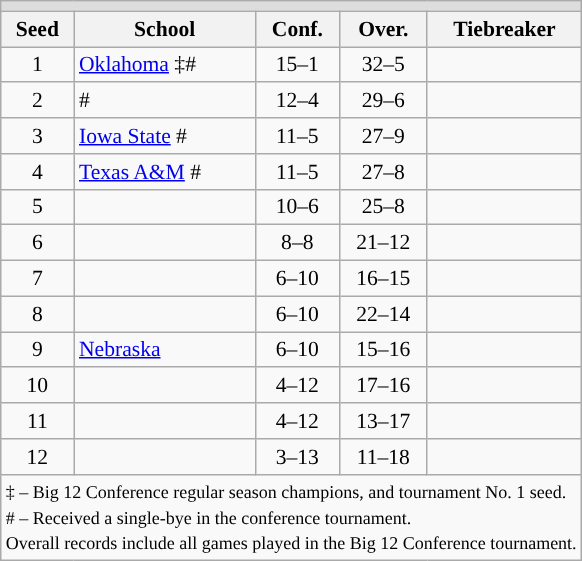<table class="wikitable" style="white-space:nowrap; font-size:90%;text-align:center">
<tr>
<td colspan="10" style="text-align:center; background:#DDDDDD; font:#000000"><strong></strong></td>
</tr>
<tr bgcolor="#efefef">
<th>Seed</th>
<th>School</th>
<th>Conf.</th>
<th>Over.</th>
<th>Tiebreaker</th>
</tr>
<tr>
<td>1</td>
<td align=left><a href='#'>Oklahoma</a> ‡#</td>
<td>15–1</td>
<td>32–5</td>
<td></td>
</tr>
<tr>
<td>2</td>
<td align=left> #</td>
<td>12–4</td>
<td>29–6</td>
<td></td>
</tr>
<tr>
<td>3</td>
<td align=left><a href='#'>Iowa State</a> #</td>
<td>11–5</td>
<td>27–9</td>
<td></td>
</tr>
<tr>
<td>4</td>
<td align=left><a href='#'>Texas A&M</a> #</td>
<td>11–5</td>
<td>27–8</td>
<td></td>
</tr>
<tr>
<td>5</td>
<td align=left></td>
<td>10–6</td>
<td>25–8</td>
<td></td>
</tr>
<tr>
<td>6</td>
<td align=left></td>
<td>8–8</td>
<td>21–12</td>
<td></td>
</tr>
<tr>
<td>7</td>
<td align=left></td>
<td>6–10</td>
<td>16–15</td>
<td></td>
</tr>
<tr>
<td>8</td>
<td align=left></td>
<td>6–10</td>
<td>22–14</td>
<td></td>
</tr>
<tr>
<td>9</td>
<td align=left><a href='#'>Nebraska</a></td>
<td>6–10</td>
<td>15–16</td>
<td></td>
</tr>
<tr>
<td>10</td>
<td align=left></td>
<td>4–12</td>
<td>17–16</td>
<td></td>
</tr>
<tr>
<td>11</td>
<td align=left></td>
<td>4–12</td>
<td>13–17</td>
<td></td>
</tr>
<tr>
<td>12</td>
<td align=left></td>
<td>3–13</td>
<td>11–18</td>
<td></td>
</tr>
<tr>
<td colspan="10" style="text-align:left;"><small>‡ – Big 12 Conference regular season champions, and tournament No. 1 seed.<br># – Received a single-bye in the conference tournament.<br>Overall records include all games played in the Big 12 Conference tournament.</small></td>
</tr>
</table>
